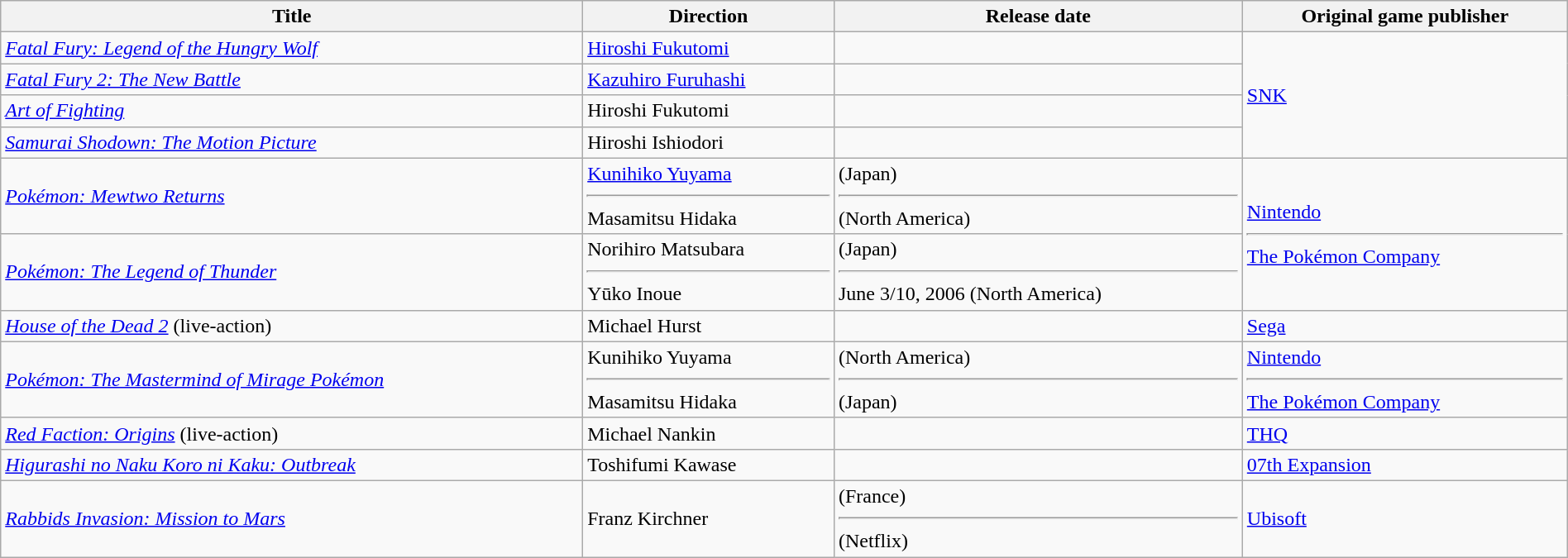<table class="wikitable sortable" style="width:100%;">
<tr>
<th>Title</th>
<th>Direction</th>
<th>Release date</th>
<th>Original game publisher</th>
</tr>
<tr>
<td><em><a href='#'>Fatal Fury: Legend of the Hungry Wolf</a></em></td>
<td><a href='#'>Hiroshi Fukutomi</a></td>
<td></td>
<td rowspan="4"><a href='#'>SNK</a></td>
</tr>
<tr>
<td><em><a href='#'>Fatal Fury 2: The New Battle</a></em></td>
<td><a href='#'>Kazuhiro Furuhashi</a></td>
<td></td>
</tr>
<tr>
<td><em><a href='#'>Art of Fighting</a></em></td>
<td>Hiroshi Fukutomi</td>
<td></td>
</tr>
<tr>
<td><em><a href='#'>Samurai Shodown: The Motion Picture</a></em></td>
<td>Hiroshi Ishiodori</td>
<td></td>
</tr>
<tr>
<td><em><a href='#'>Pokémon: Mewtwo Returns</a></em></td>
<td><a href='#'>Kunihiko Yuyama</a><hr>Masamitsu Hidaka</td>
<td> (Japan)<hr> (North America)</td>
<td rowspan="2"><a href='#'>Nintendo</a><hr><a href='#'>The Pokémon Company</a></td>
</tr>
<tr>
<td><em><a href='#'>Pokémon: The Legend of Thunder</a></em></td>
<td>Norihiro Matsubara<hr>Yūko Inoue</td>
<td> (Japan)<hr>June 3/10, 2006 (North America)</td>
</tr>
<tr>
<td><em><a href='#'>House of the Dead 2</a></em> (live-action)</td>
<td>Michael Hurst</td>
<td></td>
<td><a href='#'>Sega</a></td>
</tr>
<tr>
<td><em><a href='#'>Pokémon: The Mastermind of Mirage Pokémon</a></em></td>
<td>Kunihiko Yuyama<hr>Masamitsu Hidaka</td>
<td> (North America)<hr> (Japan)</td>
<td><a href='#'>Nintendo</a><hr><a href='#'>The Pokémon Company</a></td>
</tr>
<tr>
<td><em><a href='#'>Red Faction: Origins</a></em> (live-action)</td>
<td>Michael Nankin</td>
<td></td>
<td><a href='#'>THQ</a></td>
</tr>
<tr>
<td><em><a href='#'>Higurashi no Naku Koro ni Kaku: Outbreak</a></em></td>
<td>Toshifumi Kawase</td>
<td></td>
<td><a href='#'>07th Expansion</a></td>
</tr>
<tr>
<td><em><a href='#'>Rabbids Invasion: Mission to Mars</a></em></td>
<td>Franz Kirchner</td>
<td> (France)<hr> (Netflix)</td>
<td><a href='#'>Ubisoft</a></td>
</tr>
</table>
